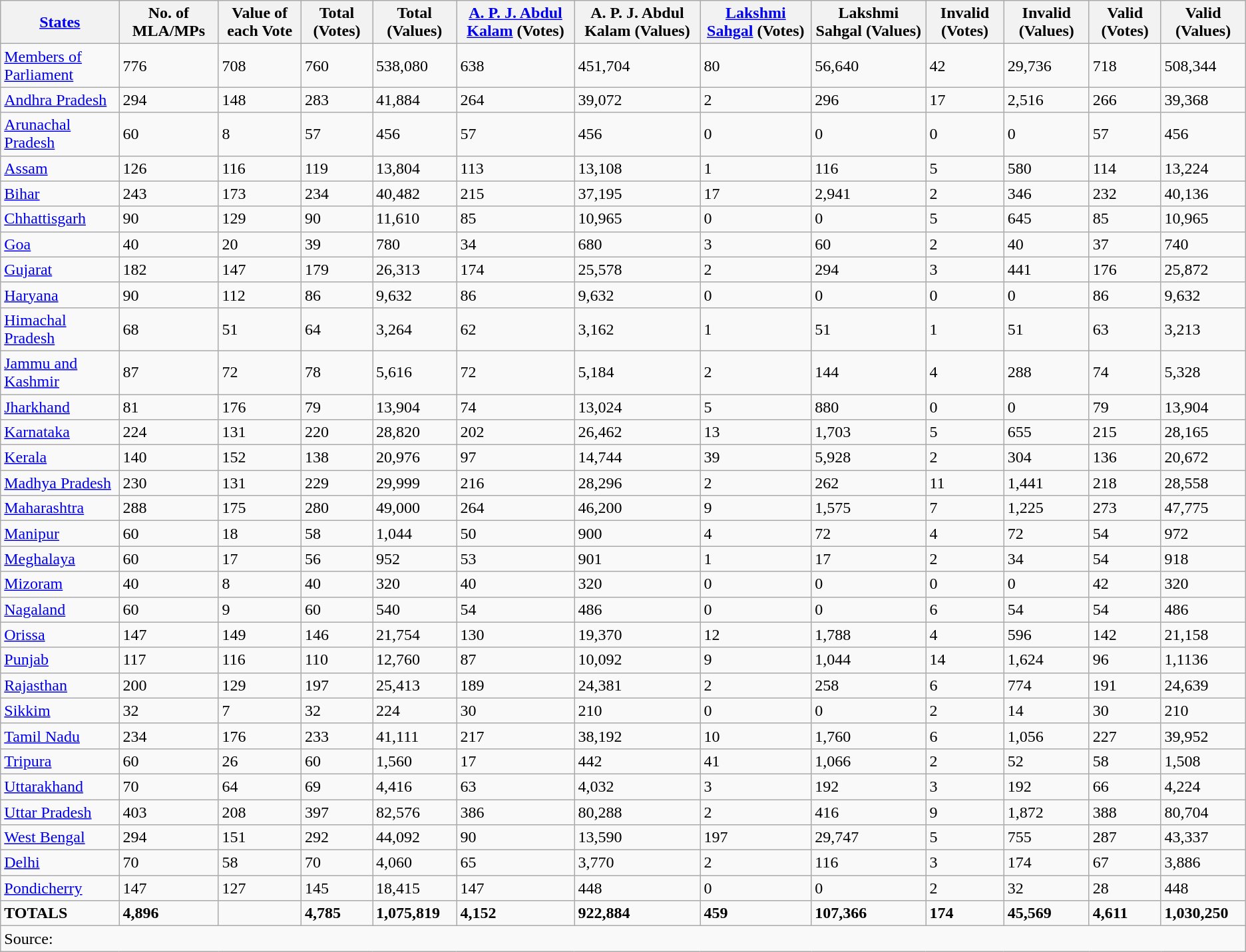<table class="wikitable" border="1">
<tr>
<th><a href='#'>States</a></th>
<th>No. of MLA/MPs</th>
<th>Value of each Vote</th>
<th>Total (Votes)</th>
<th>Total (Values)</th>
<th><a href='#'>A. P. J. Abdul Kalam</a> (Votes)</th>
<th>A. P. J. Abdul Kalam (Values)</th>
<th><a href='#'>Lakshmi Sahgal</a> (Votes)</th>
<th>Lakshmi Sahgal (Values)</th>
<th>Invalid (Votes)</th>
<th>Invalid (Values)</th>
<th>Valid (Votes)</th>
<th>Valid (Values)</th>
</tr>
<tr>
<td><a href='#'>Members of Parliament</a></td>
<td>776</td>
<td>708</td>
<td>760</td>
<td>538,080</td>
<td>638</td>
<td>451,704</td>
<td>80</td>
<td>56,640</td>
<td>42</td>
<td>29,736</td>
<td>718</td>
<td>508,344</td>
</tr>
<tr>
<td><a href='#'>Andhra Pradesh</a></td>
<td>294</td>
<td>148</td>
<td>283</td>
<td>41,884</td>
<td>264</td>
<td>39,072</td>
<td>2</td>
<td>296</td>
<td>17</td>
<td>2,516</td>
<td>266</td>
<td>39,368</td>
</tr>
<tr>
<td><a href='#'>Arunachal Pradesh</a></td>
<td>60</td>
<td>8</td>
<td>57</td>
<td>456</td>
<td>57</td>
<td>456</td>
<td>0</td>
<td>0</td>
<td>0</td>
<td>0</td>
<td>57</td>
<td>456</td>
</tr>
<tr>
<td><a href='#'>Assam</a></td>
<td>126</td>
<td>116</td>
<td>119</td>
<td>13,804</td>
<td>113</td>
<td>13,108</td>
<td>1</td>
<td>116</td>
<td>5</td>
<td>580</td>
<td>114</td>
<td>13,224</td>
</tr>
<tr>
<td><a href='#'>Bihar</a></td>
<td>243</td>
<td>173</td>
<td>234</td>
<td>40,482</td>
<td>215</td>
<td>37,195</td>
<td>17</td>
<td>2,941</td>
<td>2</td>
<td>346</td>
<td>232</td>
<td>40,136</td>
</tr>
<tr>
<td><a href='#'>Chhattisgarh</a></td>
<td>90</td>
<td>129</td>
<td>90</td>
<td>11,610</td>
<td>85</td>
<td>10,965</td>
<td>0</td>
<td>0</td>
<td>5</td>
<td>645</td>
<td>85</td>
<td>10,965</td>
</tr>
<tr>
<td><a href='#'>Goa</a></td>
<td>40</td>
<td>20</td>
<td>39</td>
<td>780</td>
<td>34</td>
<td>680</td>
<td>3</td>
<td>60</td>
<td>2</td>
<td>40</td>
<td>37</td>
<td>740</td>
</tr>
<tr>
<td><a href='#'>Gujarat</a></td>
<td>182</td>
<td>147</td>
<td>179</td>
<td>26,313</td>
<td>174</td>
<td>25,578</td>
<td>2</td>
<td>294</td>
<td>3</td>
<td>441</td>
<td>176</td>
<td>25,872</td>
</tr>
<tr>
<td><a href='#'>Haryana</a></td>
<td>90</td>
<td>112</td>
<td>86</td>
<td>9,632</td>
<td>86</td>
<td>9,632</td>
<td>0</td>
<td>0</td>
<td>0</td>
<td>0</td>
<td>86</td>
<td>9,632</td>
</tr>
<tr>
<td><a href='#'>Himachal Pradesh</a></td>
<td>68</td>
<td>51</td>
<td>64</td>
<td>3,264</td>
<td>62</td>
<td>3,162</td>
<td>1</td>
<td>51</td>
<td>1</td>
<td>51</td>
<td>63</td>
<td>3,213</td>
</tr>
<tr>
<td><a href='#'>Jammu and Kashmir</a></td>
<td>87</td>
<td>72</td>
<td>78</td>
<td>5,616</td>
<td>72</td>
<td>5,184</td>
<td>2</td>
<td>144</td>
<td>4</td>
<td>288</td>
<td>74</td>
<td>5,328</td>
</tr>
<tr>
<td><a href='#'>Jharkhand</a></td>
<td>81</td>
<td>176</td>
<td>79</td>
<td>13,904</td>
<td>74</td>
<td>13,024</td>
<td>5</td>
<td>880</td>
<td>0</td>
<td>0</td>
<td>79</td>
<td>13,904</td>
</tr>
<tr>
<td><a href='#'>Karnataka</a></td>
<td>224</td>
<td>131</td>
<td>220</td>
<td>28,820</td>
<td>202</td>
<td>26,462</td>
<td>13</td>
<td>1,703</td>
<td>5</td>
<td>655</td>
<td>215</td>
<td>28,165</td>
</tr>
<tr>
<td><a href='#'>Kerala</a></td>
<td>140</td>
<td>152</td>
<td>138</td>
<td>20,976</td>
<td>97</td>
<td>14,744</td>
<td>39</td>
<td>5,928</td>
<td>2</td>
<td>304</td>
<td>136</td>
<td>20,672</td>
</tr>
<tr>
<td><a href='#'>Madhya Pradesh</a></td>
<td>230</td>
<td>131</td>
<td>229</td>
<td>29,999</td>
<td>216</td>
<td>28,296</td>
<td>2</td>
<td>262</td>
<td>11</td>
<td>1,441</td>
<td>218</td>
<td>28,558</td>
</tr>
<tr>
<td><a href='#'>Maharashtra</a></td>
<td>288</td>
<td>175</td>
<td>280</td>
<td>49,000</td>
<td>264</td>
<td>46,200</td>
<td>9</td>
<td>1,575</td>
<td>7</td>
<td>1,225</td>
<td>273</td>
<td>47,775</td>
</tr>
<tr>
<td><a href='#'>Manipur</a></td>
<td>60</td>
<td>18</td>
<td>58</td>
<td>1,044</td>
<td>50</td>
<td>900</td>
<td>4</td>
<td>72</td>
<td>4</td>
<td>72</td>
<td>54</td>
<td>972</td>
</tr>
<tr>
<td><a href='#'>Meghalaya</a></td>
<td>60</td>
<td>17</td>
<td>56</td>
<td>952</td>
<td>53</td>
<td>901</td>
<td>1</td>
<td>17</td>
<td>2</td>
<td>34</td>
<td>54</td>
<td>918</td>
</tr>
<tr>
<td><a href='#'>Mizoram</a></td>
<td>40</td>
<td>8</td>
<td>40</td>
<td>320</td>
<td>40</td>
<td>320</td>
<td>0</td>
<td>0</td>
<td>0</td>
<td>0</td>
<td>42</td>
<td>320</td>
</tr>
<tr>
<td><a href='#'>Nagaland</a></td>
<td>60</td>
<td>9</td>
<td>60</td>
<td>540</td>
<td>54</td>
<td>486</td>
<td>0</td>
<td>0</td>
<td>6</td>
<td>54</td>
<td>54</td>
<td>486</td>
</tr>
<tr>
<td><a href='#'>Orissa</a></td>
<td>147</td>
<td>149</td>
<td>146</td>
<td>21,754</td>
<td>130</td>
<td>19,370</td>
<td>12</td>
<td>1,788</td>
<td>4</td>
<td>596</td>
<td>142</td>
<td>21,158</td>
</tr>
<tr>
<td><a href='#'>Punjab</a></td>
<td>117</td>
<td>116</td>
<td>110</td>
<td>12,760</td>
<td>87</td>
<td>10,092</td>
<td>9</td>
<td>1,044</td>
<td>14</td>
<td>1,624</td>
<td>96</td>
<td>1,1136</td>
</tr>
<tr>
<td><a href='#'>Rajasthan</a></td>
<td>200</td>
<td>129</td>
<td>197</td>
<td>25,413</td>
<td>189</td>
<td>24,381</td>
<td>2</td>
<td>258</td>
<td>6</td>
<td>774</td>
<td>191</td>
<td>24,639</td>
</tr>
<tr>
<td><a href='#'>Sikkim</a></td>
<td>32</td>
<td>7</td>
<td>32</td>
<td>224</td>
<td>30</td>
<td>210</td>
<td>0</td>
<td>0</td>
<td>2</td>
<td>14</td>
<td>30</td>
<td>210</td>
</tr>
<tr>
<td><a href='#'>Tamil Nadu</a></td>
<td>234</td>
<td>176</td>
<td>233</td>
<td>41,111</td>
<td>217</td>
<td>38,192</td>
<td>10</td>
<td>1,760</td>
<td>6</td>
<td>1,056</td>
<td>227</td>
<td>39,952</td>
</tr>
<tr>
<td><a href='#'>Tripura</a></td>
<td>60</td>
<td>26</td>
<td>60</td>
<td>1,560</td>
<td>17</td>
<td>442</td>
<td>41</td>
<td>1,066</td>
<td>2</td>
<td>52</td>
<td>58</td>
<td>1,508</td>
</tr>
<tr>
<td><a href='#'>Uttarakhand</a></td>
<td>70</td>
<td>64</td>
<td>69</td>
<td>4,416</td>
<td>63</td>
<td>4,032</td>
<td>3</td>
<td>192</td>
<td>3</td>
<td>192</td>
<td>66</td>
<td>4,224</td>
</tr>
<tr>
<td><a href='#'>Uttar Pradesh</a></td>
<td>403</td>
<td>208</td>
<td>397</td>
<td>82,576</td>
<td>386</td>
<td>80,288</td>
<td>2</td>
<td>416</td>
<td>9</td>
<td>1,872</td>
<td>388</td>
<td>80,704</td>
</tr>
<tr>
<td><a href='#'>West Bengal</a></td>
<td>294</td>
<td>151</td>
<td>292</td>
<td>44,092</td>
<td>90</td>
<td>13,590</td>
<td>197</td>
<td>29,747</td>
<td>5</td>
<td>755</td>
<td>287</td>
<td>43,337</td>
</tr>
<tr>
<td><a href='#'>Delhi</a></td>
<td>70</td>
<td>58</td>
<td>70</td>
<td>4,060</td>
<td>65</td>
<td>3,770</td>
<td>2</td>
<td>116</td>
<td>3</td>
<td>174</td>
<td>67</td>
<td>3,886</td>
</tr>
<tr>
<td><a href='#'>Pondicherry</a></td>
<td>147</td>
<td>127</td>
<td>145</td>
<td>18,415</td>
<td>147</td>
<td>448</td>
<td>0</td>
<td>0</td>
<td>2</td>
<td>32</td>
<td>28</td>
<td>448</td>
</tr>
<tr>
<td><strong>TOTALS</strong></td>
<td><strong>4,896</strong></td>
<td></td>
<td><strong>4,785</strong></td>
<td><strong>1,075,819</strong></td>
<td><strong>4,152</strong></td>
<td><strong>922,884</strong></td>
<td><strong>459</strong></td>
<td><strong>107,366</strong></td>
<td><strong>174</strong></td>
<td><strong>45,569</strong></td>
<td><strong>4,611</strong></td>
<td><strong>1,030,250</strong></td>
</tr>
<tr>
<td align=left colspan=13>Source: </td>
</tr>
</table>
